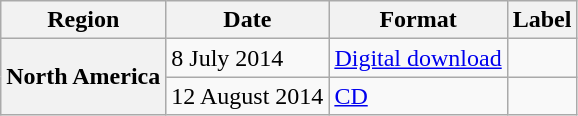<table class="wikitable plainrowheaders">
<tr>
<th scope="col">Region</th>
<th scope="col">Date</th>
<th scope="col">Format</th>
<th scope="col">Label</th>
</tr>
<tr>
<th scope="row" rowspan="2">North America</th>
<td>8 July 2014</td>
<td><a href='#'>Digital download</a></td>
<td></td>
</tr>
<tr>
<td>12 August 2014</td>
<td><a href='#'>CD</a></td>
<td></td>
</tr>
</table>
